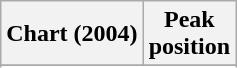<table class="wikitable">
<tr>
<th align="left">Chart (2004)</th>
<th align="left">Peak<br>position</th>
</tr>
<tr>
</tr>
<tr>
</tr>
<tr>
</tr>
<tr>
</tr>
<tr>
</tr>
<tr>
</tr>
<tr>
</tr>
<tr>
</tr>
<tr>
</tr>
</table>
